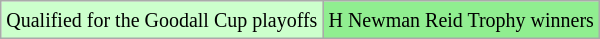<table class="wikitable">
<tr>
<td style="background:#ccffcc;"><small>Qualified for the Goodall Cup playoffs</small></td>
<td style="background:#90EE90;"><small>H Newman Reid Trophy winners</small></td>
</tr>
</table>
